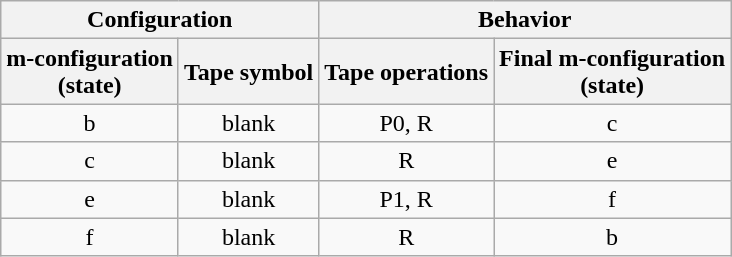<table class="wikitable" style="text-align: center">
<tr>
<th colspan="2">Configuration</th>
<th colspan="2">Behavior</th>
</tr>
<tr>
<th>m-configuration<br>(state)</th>
<th>Tape symbol</th>
<th>Tape operations</th>
<th>Final m-configuration<br>(state)</th>
</tr>
<tr>
<td>b</td>
<td> blank</td>
<td>P0, R</td>
<td>c</td>
</tr>
<tr>
<td>c</td>
<td> blank</td>
<td>R</td>
<td>e</td>
</tr>
<tr>
<td>e</td>
<td> blank</td>
<td>P1, R</td>
<td>f</td>
</tr>
<tr>
<td>f</td>
<td> blank</td>
<td>R</td>
<td>b</td>
</tr>
</table>
